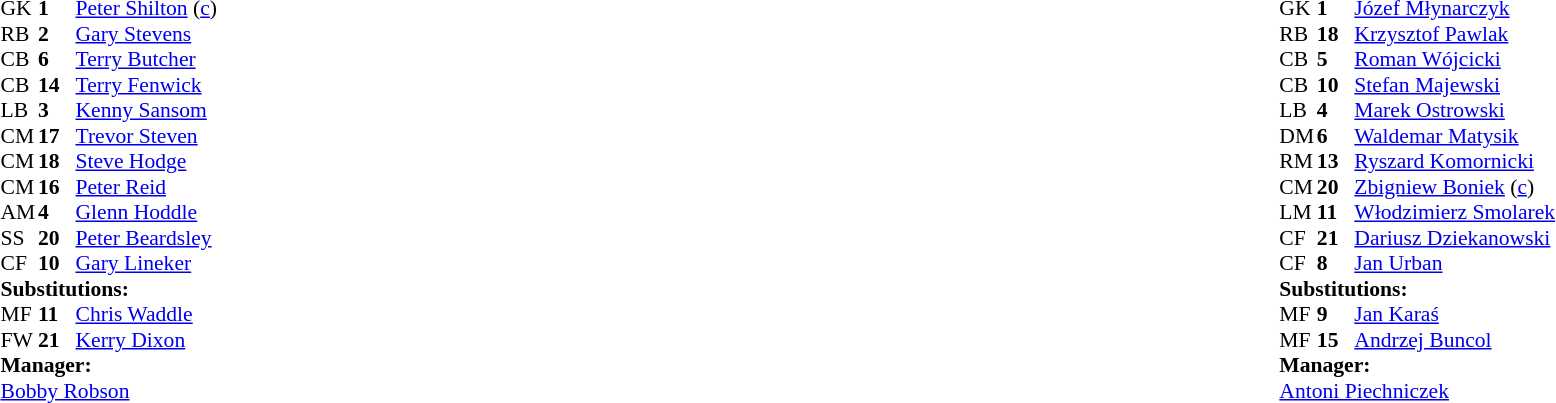<table width="100%">
<tr>
<td valign="top" width="50%"><br><table style="font-size: 90%" cellspacing="0" cellpadding="0">
<tr>
<th width="25"></th>
<th width="25"></th>
</tr>
<tr>
<td>GK</td>
<td><strong>1</strong></td>
<td><a href='#'>Peter Shilton</a> (<a href='#'>c</a>)</td>
</tr>
<tr>
<td>RB</td>
<td><strong>2</strong></td>
<td><a href='#'>Gary Stevens</a></td>
</tr>
<tr>
<td>CB</td>
<td><strong>6</strong></td>
<td><a href='#'>Terry Butcher</a></td>
</tr>
<tr>
<td>CB</td>
<td><strong>14</strong></td>
<td><a href='#'>Terry Fenwick</a></td>
<td></td>
</tr>
<tr>
<td>LB</td>
<td><strong>3</strong></td>
<td><a href='#'>Kenny Sansom</a></td>
</tr>
<tr>
<td>CM</td>
<td><strong>17</strong></td>
<td><a href='#'>Trevor Steven</a></td>
</tr>
<tr>
<td>CM</td>
<td><strong>18</strong></td>
<td><a href='#'>Steve Hodge</a></td>
</tr>
<tr>
<td>CM</td>
<td><strong>16</strong></td>
<td><a href='#'>Peter Reid</a></td>
</tr>
<tr>
<td>AM</td>
<td><strong>4</strong></td>
<td><a href='#'>Glenn Hoddle</a></td>
</tr>
<tr>
<td>SS</td>
<td><strong>20</strong></td>
<td><a href='#'>Peter Beardsley</a></td>
<td></td>
<td></td>
</tr>
<tr>
<td>CF</td>
<td><strong>10</strong></td>
<td><a href='#'>Gary Lineker</a></td>
<td></td>
<td></td>
</tr>
<tr>
<td colspan=3><strong>Substitutions:</strong></td>
</tr>
<tr>
<td>MF</td>
<td><strong>11</strong></td>
<td><a href='#'>Chris Waddle</a></td>
<td></td>
<td></td>
</tr>
<tr>
<td>FW</td>
<td><strong>21</strong></td>
<td><a href='#'>Kerry Dixon</a></td>
<td></td>
<td></td>
</tr>
<tr>
<td colspan=3><strong>Manager:</strong></td>
</tr>
<tr>
<td colspan=3> <a href='#'>Bobby Robson</a></td>
</tr>
</table>
</td>
<td valign="top" width="50%"><br><table style="font-size: 90%" cellspacing="0" cellpadding="0" align="center">
<tr>
<th width=25></th>
<th width=25></th>
</tr>
<tr>
<td>GK</td>
<td><strong>1</strong></td>
<td><a href='#'>Józef Młynarczyk</a></td>
</tr>
<tr>
<td>RB</td>
<td><strong>18</strong></td>
<td><a href='#'>Krzysztof Pawlak</a></td>
</tr>
<tr>
<td>CB</td>
<td><strong>5</strong></td>
<td><a href='#'>Roman Wójcicki</a></td>
</tr>
<tr>
<td>CB</td>
<td><strong>10</strong></td>
<td><a href='#'>Stefan Majewski</a></td>
</tr>
<tr>
<td>LB</td>
<td><strong>4</strong></td>
<td><a href='#'>Marek Ostrowski</a></td>
</tr>
<tr>
<td>DM</td>
<td><strong>6</strong></td>
<td><a href='#'>Waldemar Matysik</a></td>
<td></td>
<td></td>
</tr>
<tr>
<td>RM</td>
<td><strong>13</strong></td>
<td><a href='#'>Ryszard Komornicki</a></td>
<td></td>
<td></td>
</tr>
<tr>
<td>CM</td>
<td><strong>20</strong></td>
<td><a href='#'>Zbigniew Boniek</a> (<a href='#'>c</a>)</td>
</tr>
<tr>
<td>LM</td>
<td><strong>11</strong></td>
<td><a href='#'>Włodzimierz Smolarek</a></td>
</tr>
<tr>
<td>CF</td>
<td><strong>21</strong></td>
<td><a href='#'>Dariusz Dziekanowski</a></td>
</tr>
<tr>
<td>CF</td>
<td><strong>8</strong></td>
<td><a href='#'>Jan Urban</a></td>
</tr>
<tr>
<td colspan=3><strong>Substitutions:</strong></td>
</tr>
<tr>
<td>MF</td>
<td><strong>9</strong></td>
<td><a href='#'>Jan Karaś</a></td>
<td></td>
<td></td>
</tr>
<tr>
<td>MF</td>
<td><strong>15</strong></td>
<td><a href='#'>Andrzej Buncol</a></td>
<td></td>
<td></td>
</tr>
<tr>
<td colspan=3><strong>Manager:</strong></td>
</tr>
<tr>
<td colspan=3> <a href='#'>Antoni Piechniczek</a></td>
</tr>
</table>
</td>
</tr>
</table>
